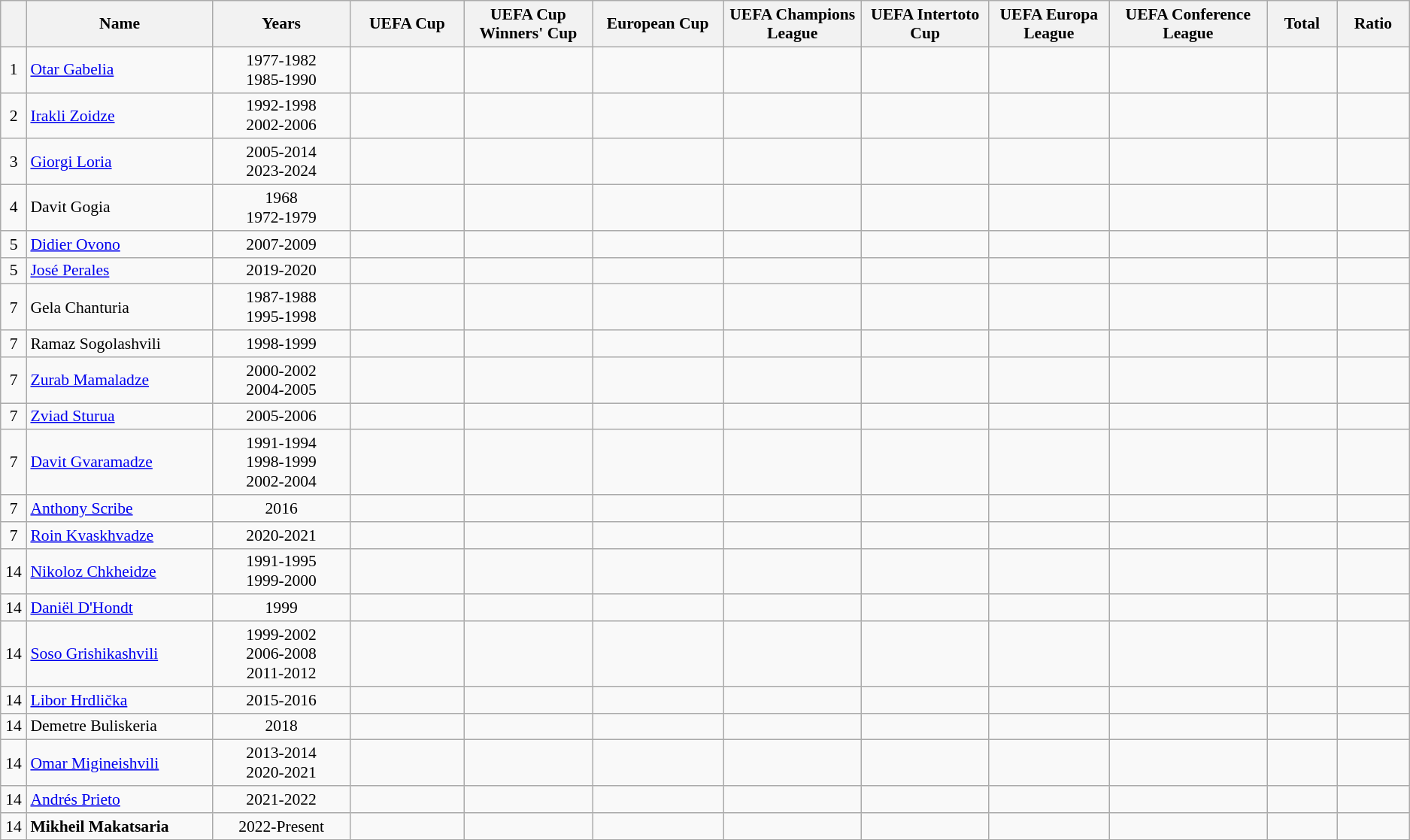<table class="wikitable sortable"  style="text-align:center; font-size:90%; ">
<tr>
<th width=20px></th>
<th width=300px>Name</th>
<th width=250px>Years</th>
<th width=200px>UEFA Cup</th>
<th width=200px>UEFA Cup Winners' Cup</th>
<th width=200px>European Cup</th>
<th width=200px>UEFA Champions League</th>
<th width=200px>UEFA Intertoto Cup</th>
<th width=200px>UEFA Europa League</th>
<th width=250px>UEFA Conference League</th>
<th width=100px>Total</th>
<th width=100px>Ratio</th>
</tr>
<tr>
<td>1</td>
<td align="left"> <a href='#'>Otar Gabelia</a></td>
<td>1977-1982 <br> 1985-1990</td>
<td></td>
<td></td>
<td></td>
<td></td>
<td></td>
<td></td>
<td></td>
<td></td>
<td></td>
</tr>
<tr>
<td>2</td>
<td align="left"> <a href='#'>Irakli Zoidze</a></td>
<td>1992-1998 <br> 2002-2006</td>
<td></td>
<td></td>
<td></td>
<td></td>
<td></td>
<td></td>
<td></td>
<td></td>
<td></td>
</tr>
<tr>
<td>3</td>
<td align="left"> <a href='#'>Giorgi Loria</a></td>
<td>2005-2014 <br> 2023-2024</td>
<td></td>
<td></td>
<td></td>
<td></td>
<td></td>
<td></td>
<td></td>
<td></td>
<td></td>
</tr>
<tr>
<td>4</td>
<td align="left"> Davit Gogia</td>
<td>1968 <br> 1972-1979</td>
<td></td>
<td></td>
<td></td>
<td></td>
<td></td>
<td></td>
<td></td>
<td></td>
<td></td>
</tr>
<tr>
<td>5</td>
<td align="left"> <a href='#'>Didier Ovono</a></td>
<td>2007-2009</td>
<td></td>
<td></td>
<td></td>
<td></td>
<td></td>
<td></td>
<td></td>
<td></td>
<td></td>
</tr>
<tr>
<td>5</td>
<td align="left"> <a href='#'>José Perales</a></td>
<td>2019-2020</td>
<td></td>
<td></td>
<td></td>
<td></td>
<td></td>
<td></td>
<td></td>
<td></td>
<td></td>
</tr>
<tr>
<td>7</td>
<td align="left"> Gela Chanturia</td>
<td>1987-1988 <br> 1995-1998</td>
<td></td>
<td></td>
<td></td>
<td></td>
<td></td>
<td></td>
<td></td>
<td></td>
<td></td>
</tr>
<tr>
<td>7</td>
<td align="left"> Ramaz Sogolashvili</td>
<td>1998-1999</td>
<td></td>
<td></td>
<td></td>
<td></td>
<td></td>
<td></td>
<td></td>
<td></td>
<td></td>
</tr>
<tr>
<td>7</td>
<td align="left"> <a href='#'>Zurab Mamaladze</a></td>
<td>2000-2002 <br> 2004-2005</td>
<td></td>
<td></td>
<td></td>
<td></td>
<td></td>
<td></td>
<td></td>
<td></td>
<td></td>
</tr>
<tr>
<td>7</td>
<td align="left"> <a href='#'>Zviad Sturua</a></td>
<td>2005-2006</td>
<td></td>
<td></td>
<td></td>
<td></td>
<td></td>
<td></td>
<td></td>
<td></td>
<td></td>
</tr>
<tr>
<td>7</td>
<td align="left"> <a href='#'>Davit Gvaramadze</a></td>
<td>1991-1994 <br> 1998-1999 <br> 2002-2004</td>
<td></td>
<td></td>
<td></td>
<td></td>
<td></td>
<td></td>
<td></td>
<td></td>
<td></td>
</tr>
<tr>
<td>7</td>
<td align="left"> <a href='#'>Anthony Scribe</a></td>
<td>2016</td>
<td></td>
<td></td>
<td></td>
<td></td>
<td></td>
<td></td>
<td></td>
<td></td>
<td></td>
</tr>
<tr>
<td>7</td>
<td align="left"> <a href='#'>Roin Kvaskhvadze</a></td>
<td>2020-2021</td>
<td></td>
<td></td>
<td></td>
<td></td>
<td></td>
<td></td>
<td></td>
<td></td>
<td></td>
</tr>
<tr>
<td>14</td>
<td align="left"> <a href='#'>Nikoloz Chkheidze</a></td>
<td>1991-1995 <br> 1999-2000</td>
<td></td>
<td></td>
<td></td>
<td></td>
<td></td>
<td></td>
<td></td>
<td></td>
<td></td>
</tr>
<tr>
<td>14</td>
<td align="left"> <a href='#'>Daniël D'Hondt</a></td>
<td>1999</td>
<td></td>
<td></td>
<td></td>
<td></td>
<td></td>
<td></td>
<td></td>
<td></td>
<td></td>
</tr>
<tr>
<td>14</td>
<td align="left"> <a href='#'>Soso Grishikashvili</a></td>
<td>1999-2002 <br> 2006-2008 <br> 2011-2012</td>
<td></td>
<td></td>
<td></td>
<td></td>
<td></td>
<td></td>
<td></td>
<td></td>
<td></td>
</tr>
<tr>
<td>14</td>
<td align="left"> <a href='#'>Libor Hrdlička</a></td>
<td>2015-2016</td>
<td></td>
<td></td>
<td></td>
<td></td>
<td></td>
<td></td>
<td></td>
<td></td>
<td></td>
</tr>
<tr>
<td>14</td>
<td align="left"> Demetre Buliskeria</td>
<td>2018</td>
<td></td>
<td></td>
<td></td>
<td></td>
<td></td>
<td></td>
<td></td>
<td></td>
<td></td>
</tr>
<tr>
<td>14</td>
<td align="left"> <a href='#'>Omar Migineishvili</a></td>
<td>2013-2014 <br> 2020-2021</td>
<td></td>
<td></td>
<td></td>
<td></td>
<td></td>
<td></td>
<td></td>
<td></td>
<td></td>
</tr>
<tr>
<td>14</td>
<td align="left"> <a href='#'>Andrés Prieto</a></td>
<td>2021-2022</td>
<td></td>
<td></td>
<td></td>
<td></td>
<td></td>
<td></td>
<td></td>
<td></td>
<td></td>
</tr>
<tr>
<td>14</td>
<td align="left"> <strong>Mikheil Makatsaria</strong></td>
<td>2022-Present</td>
<td></td>
<td></td>
<td></td>
<td></td>
<td></td>
<td></td>
<td></td>
<td></td>
<td></td>
</tr>
</table>
